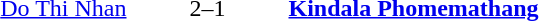<table>
<tr>
<th width=400></th>
<th width=100></th>
<th width=400></th>
</tr>
<tr>
<td align=right><a href='#'>Do Thi Nhan</a> </td>
<td align=center>2–1</td>
<td><strong> <a href='#'>Kindala Phomemathang</a></strong></td>
</tr>
</table>
